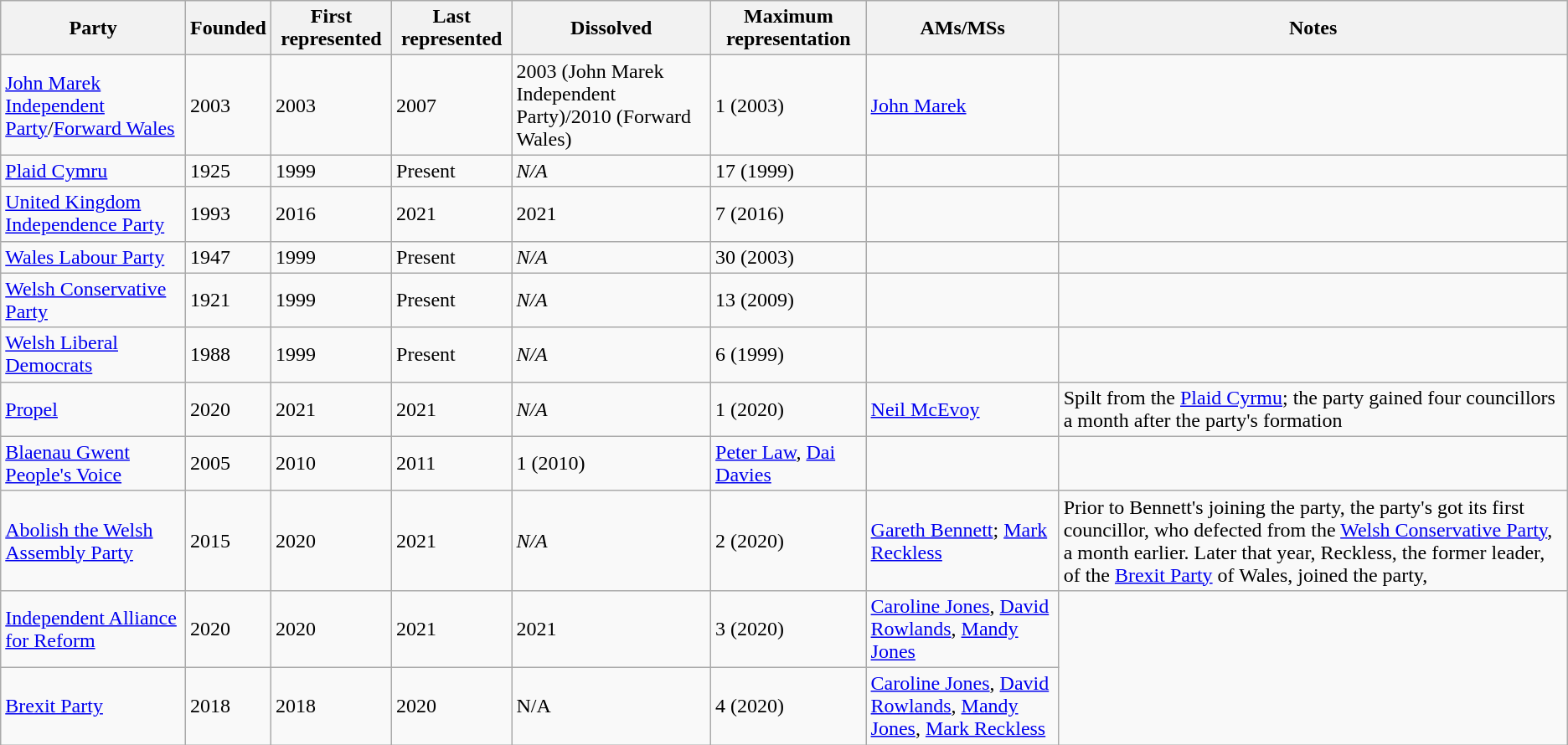<table class="wikitable sortable">
<tr>
<th>Party</th>
<th>Founded</th>
<th>First represented</th>
<th>Last represented</th>
<th>Dissolved</th>
<th data-sort-type="number">Maximum representation</th>
<th>AMs/MSs</th>
<th>Notes</th>
</tr>
<tr>
<td><a href='#'>John Marek Independent Party</a>/<a href='#'>Forward Wales</a></td>
<td>2003</td>
<td>2003</td>
<td>2007</td>
<td>2003 (John Marek Independent Party)/2010 (Forward Wales)</td>
<td>1 (2003)</td>
<td><a href='#'>John Marek</a></td>
<td></td>
</tr>
<tr>
<td><a href='#'>Plaid Cymru</a></td>
<td>1925</td>
<td>1999</td>
<td>Present</td>
<td><em>N/A</em></td>
<td>17 (1999)</td>
<td></td>
<td></td>
</tr>
<tr>
<td><a href='#'>United Kingdom Independence Party</a></td>
<td>1993</td>
<td>2016</td>
<td>2021</td>
<td>2021</td>
<td>7 (2016)</td>
<td></td>
<td></td>
</tr>
<tr>
<td><a href='#'>Wales Labour Party</a></td>
<td>1947</td>
<td>1999</td>
<td>Present</td>
<td><em>N/A</em></td>
<td>30 (2003)</td>
<td></td>
<td></td>
</tr>
<tr>
<td><a href='#'>Welsh Conservative Party</a></td>
<td>1921</td>
<td>1999</td>
<td>Present</td>
<td><em>N/A</em></td>
<td>13 (2009)</td>
<td></td>
<td></td>
</tr>
<tr>
<td><a href='#'>Welsh Liberal Democrats</a></td>
<td>1988</td>
<td>1999</td>
<td>Present</td>
<td><em>N/A</em></td>
<td>6 (1999)</td>
<td></td>
<td></td>
</tr>
<tr>
<td><a href='#'>Propel</a></td>
<td>2020</td>
<td>2021</td>
<td>2021</td>
<td><em>N/A</em></td>
<td>1 (2020)</td>
<td><a href='#'>Neil McEvoy</a></td>
<td>Spilt from the <a href='#'>Plaid Cyrmu</a>; the party gained four councillors a month after the party's formation</td>
</tr>
<tr>
<td><a href='#'>Blaenau Gwent People's Voice</a></td>
<td>2005</td>
<td>2010</td>
<td>2011</td>
<td>1 (2010)</td>
<td><a href='#'>Peter Law</a>, <a href='#'>Dai Davies</a></td>
<td></td>
</tr>
<tr>
<td><a href='#'>Abolish the Welsh Assembly Party</a></td>
<td>2015</td>
<td>2020</td>
<td>2021</td>
<td><em>N/A</em></td>
<td>2 (2020)</td>
<td><a href='#'>Gareth Bennett</a>; <a href='#'>Mark Reckless</a></td>
<td>Prior to Bennett's joining the party, the party's got its first councillor, who defected from the <a href='#'>Welsh Conservative Party</a>, a month earlier. Later that year, Reckless, the former leader, of the <a href='#'>Brexit Party</a> of Wales,  joined the party,</td>
</tr>
<tr>
<td><a href='#'>Independent Alliance for Reform</a></td>
<td>2020</td>
<td>2020</td>
<td>2021</td>
<td>2021</td>
<td>3 (2020)</td>
<td><a href='#'>Caroline Jones</a>, <a href='#'>David Rowlands</a>, <a href='#'>Mandy Jones</a></td>
</tr>
<tr>
<td><a href='#'>Brexit Party</a></td>
<td>2018</td>
<td>2018</td>
<td>2020</td>
<td>N/A</td>
<td>4 (2020)</td>
<td><a href='#'>Caroline Jones</a>, <a href='#'>David Rowlands</a>, <a href='#'>Mandy Jones</a>, <a href='#'>Mark Reckless</a></td>
</tr>
</table>
